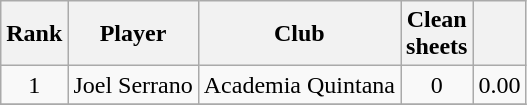<table class="wikitable" style="text-align:center">
<tr>
<th>Rank</th>
<th>Player</th>
<th>Club</th>
<th>Clean<br>sheets</th>
<th></th>
</tr>
<tr>
<td rowspan="1">1</td>
<td align="left"> Joel Serrano</td>
<td align="left">Academia Quintana</td>
<td rowspan="1">0</td>
<td rowspan="1">0.00</td>
</tr>
<tr>
</tr>
</table>
